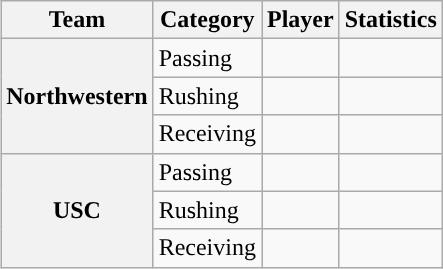<table class="wikitable" style="float:right">
<tr>
<th>Team</th>
<th>Category</th>
<th>Player</th>
<th>Statistics</th>
</tr>
<tr>
<th rowspan=3>Northwestern</th>
<td>Passing</td>
<td></td>
<td></td>
</tr>
<tr>
<td>Rushing</td>
<td></td>
<td></td>
</tr>
<tr>
<td>Receiving</td>
<td></td>
<td></td>
</tr>
<tr>
<th rowspan=3>USC</th>
<td>Passing</td>
<td></td>
<td></td>
</tr>
<tr>
<td>Rushing</td>
<td></td>
<td></td>
</tr>
<tr>
<td>Receiving</td>
<td></td>
<td></td>
</tr>
</table>
